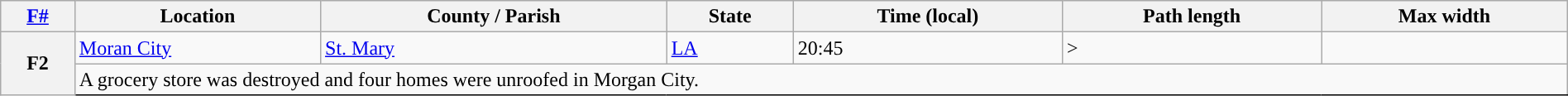<table class="wikitable sortable" style="width:100%;">
<tr>
<th scope="col" align="center"><a href='#'>F#</a><br></th>
<th scope="col" align="center" class="unsortable">Location</th>
<th scope="col" align="center" class="unsortable">County / Parish</th>
<th scope="col" align="center">State</th>
<th scope="col" align="center">Time (local)</th>
<th scope="col" align="center">Path length</th>
<th scope="col" align="center">Max width</th>
</tr>
<tr>
<th scope="row" rowspan="2" style="background-color:#">F2</th>
<td><a href='#'>Moran City</a></td>
<td><a href='#'>St. Mary</a></td>
<td><a href='#'>LA</a></td>
<td>20:45</td>
<td>></td>
<td></td>
</tr>
<tr class="expand-child">
<td colspan="6" style="border-bottom: 1px solid black;">A grocery store was destroyed and four homes were unroofed in Morgan City.</td>
</tr>
</table>
